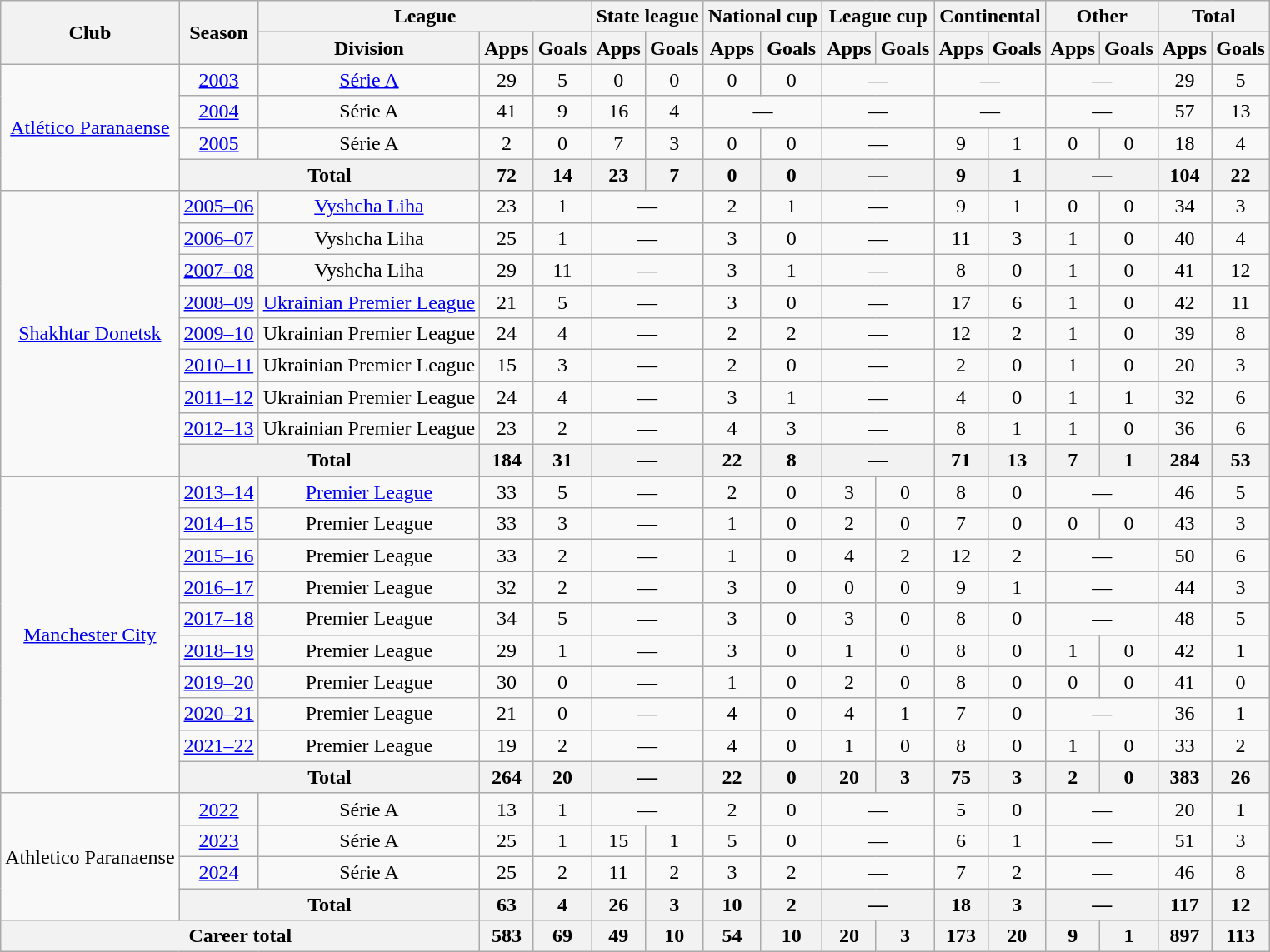<table class="wikitable" style="text-align:center">
<tr>
<th rowspan="2">Club</th>
<th rowspan="2">Season</th>
<th colspan="3">League</th>
<th colspan="2">State league</th>
<th colspan="2">National cup</th>
<th colspan="2">League cup</th>
<th colspan="2">Continental</th>
<th colspan="2">Other</th>
<th colspan="2">Total</th>
</tr>
<tr>
<th>Division</th>
<th>Apps</th>
<th>Goals</th>
<th>Apps</th>
<th>Goals</th>
<th>Apps</th>
<th>Goals</th>
<th>Apps</th>
<th>Goals</th>
<th>Apps</th>
<th>Goals</th>
<th>Apps</th>
<th>Goals</th>
<th>Apps</th>
<th>Goals</th>
</tr>
<tr>
<td rowspan="4"><a href='#'>Atlético Paranaense</a></td>
<td><a href='#'>2003</a></td>
<td><a href='#'>Série A</a></td>
<td>29</td>
<td>5</td>
<td>0</td>
<td>0</td>
<td>0</td>
<td>0</td>
<td colspan="2">—</td>
<td colspan="2">—</td>
<td colspan="2">—</td>
<td>29</td>
<td>5</td>
</tr>
<tr>
<td><a href='#'>2004</a></td>
<td>Série A</td>
<td>41</td>
<td>9</td>
<td>16</td>
<td>4</td>
<td colspan="2">—</td>
<td colspan="2">—</td>
<td colspan="2">—</td>
<td colspan="2">—</td>
<td>57</td>
<td>13</td>
</tr>
<tr>
<td><a href='#'>2005</a></td>
<td>Série A</td>
<td>2</td>
<td>0</td>
<td>7</td>
<td>3</td>
<td>0</td>
<td>0</td>
<td colspan="2">—</td>
<td>9</td>
<td>1</td>
<td>0</td>
<td>0</td>
<td>18</td>
<td>4</td>
</tr>
<tr>
<th colspan="2">Total</th>
<th>72</th>
<th>14</th>
<th>23</th>
<th>7</th>
<th>0</th>
<th>0</th>
<th colspan="2">—</th>
<th>9</th>
<th>1</th>
<th colspan="2">—</th>
<th>104</th>
<th>22</th>
</tr>
<tr>
<td rowspan="9"><a href='#'>Shakhtar Donetsk</a></td>
<td><a href='#'>2005–06</a></td>
<td><a href='#'>Vyshcha Liha</a></td>
<td>23</td>
<td>1</td>
<td colspan="2">—</td>
<td>2</td>
<td>1</td>
<td colspan="2">—</td>
<td>9</td>
<td>1</td>
<td>0</td>
<td>0</td>
<td>34</td>
<td>3</td>
</tr>
<tr>
<td><a href='#'>2006–07</a></td>
<td>Vyshcha Liha</td>
<td>25</td>
<td>1</td>
<td colspan="2">—</td>
<td>3</td>
<td>0</td>
<td colspan="2">—</td>
<td>11</td>
<td>3</td>
<td>1</td>
<td>0</td>
<td>40</td>
<td>4</td>
</tr>
<tr>
<td><a href='#'>2007–08</a></td>
<td>Vyshcha Liha</td>
<td>29</td>
<td>11</td>
<td colspan="2">—</td>
<td>3</td>
<td>1</td>
<td colspan="2">—</td>
<td>8</td>
<td>0</td>
<td>1</td>
<td>0</td>
<td>41</td>
<td>12</td>
</tr>
<tr>
<td><a href='#'>2008–09</a></td>
<td><a href='#'>Ukrainian Premier League</a></td>
<td>21</td>
<td>5</td>
<td colspan="2">—</td>
<td>3</td>
<td>0</td>
<td colspan="2">—</td>
<td>17</td>
<td>6</td>
<td>1</td>
<td>0</td>
<td>42</td>
<td>11</td>
</tr>
<tr>
<td><a href='#'>2009–10</a></td>
<td>Ukrainian Premier League</td>
<td>24</td>
<td>4</td>
<td colspan="2">—</td>
<td>2</td>
<td>2</td>
<td colspan="2">—</td>
<td>12</td>
<td>2</td>
<td>1</td>
<td>0</td>
<td>39</td>
<td>8</td>
</tr>
<tr>
<td><a href='#'>2010–11</a></td>
<td>Ukrainian Premier League</td>
<td>15</td>
<td>3</td>
<td colspan="2">—</td>
<td>2</td>
<td>0</td>
<td colspan="2">—</td>
<td>2</td>
<td>0</td>
<td>1</td>
<td>0</td>
<td>20</td>
<td>3</td>
</tr>
<tr>
<td><a href='#'>2011–12</a></td>
<td>Ukrainian Premier League</td>
<td>24</td>
<td>4</td>
<td colspan="2">—</td>
<td>3</td>
<td>1</td>
<td colspan="2">—</td>
<td>4</td>
<td>0</td>
<td>1</td>
<td>1</td>
<td>32</td>
<td>6</td>
</tr>
<tr>
<td><a href='#'>2012–13</a></td>
<td>Ukrainian Premier League</td>
<td>23</td>
<td>2</td>
<td colspan="2">—</td>
<td>4</td>
<td>3</td>
<td colspan="2">—</td>
<td>8</td>
<td>1</td>
<td>1</td>
<td>0</td>
<td>36</td>
<td>6</td>
</tr>
<tr>
<th colspan="2">Total</th>
<th>184</th>
<th>31</th>
<th colspan="2">—</th>
<th>22</th>
<th>8</th>
<th colspan="2">—</th>
<th>71</th>
<th>13</th>
<th>7</th>
<th>1</th>
<th>284</th>
<th>53</th>
</tr>
<tr>
<td rowspan="10"><a href='#'>Manchester City</a></td>
<td><a href='#'>2013–14</a></td>
<td><a href='#'>Premier League</a></td>
<td>33</td>
<td>5</td>
<td colspan="2">—</td>
<td>2</td>
<td>0</td>
<td>3</td>
<td>0</td>
<td>8</td>
<td>0</td>
<td colspan="2">—</td>
<td>46</td>
<td>5</td>
</tr>
<tr>
<td><a href='#'>2014–15</a></td>
<td>Premier League</td>
<td>33</td>
<td>3</td>
<td colspan="2">—</td>
<td>1</td>
<td>0</td>
<td>2</td>
<td>0</td>
<td>7</td>
<td>0</td>
<td>0</td>
<td>0</td>
<td>43</td>
<td>3</td>
</tr>
<tr>
<td><a href='#'>2015–16</a></td>
<td>Premier League</td>
<td>33</td>
<td>2</td>
<td colspan="2">—</td>
<td>1</td>
<td>0</td>
<td>4</td>
<td>2</td>
<td>12</td>
<td>2</td>
<td colspan="2">—</td>
<td>50</td>
<td>6</td>
</tr>
<tr>
<td><a href='#'>2016–17</a></td>
<td>Premier League</td>
<td>32</td>
<td>2</td>
<td colspan="2">—</td>
<td>3</td>
<td>0</td>
<td>0</td>
<td>0</td>
<td>9</td>
<td>1</td>
<td colspan="2">—</td>
<td>44</td>
<td>3</td>
</tr>
<tr>
<td><a href='#'>2017–18</a></td>
<td>Premier League</td>
<td>34</td>
<td>5</td>
<td colspan="2">—</td>
<td>3</td>
<td>0</td>
<td>3</td>
<td>0</td>
<td>8</td>
<td>0</td>
<td colspan="2">—</td>
<td>48</td>
<td>5</td>
</tr>
<tr>
<td><a href='#'>2018–19</a></td>
<td>Premier League</td>
<td>29</td>
<td>1</td>
<td colspan="2">—</td>
<td>3</td>
<td>0</td>
<td>1</td>
<td>0</td>
<td>8</td>
<td>0</td>
<td>1</td>
<td>0</td>
<td>42</td>
<td>1</td>
</tr>
<tr>
<td><a href='#'>2019–20</a></td>
<td>Premier League</td>
<td>30</td>
<td>0</td>
<td colspan="2">—</td>
<td>1</td>
<td>0</td>
<td>2</td>
<td>0</td>
<td>8</td>
<td>0</td>
<td>0</td>
<td>0</td>
<td>41</td>
<td>0</td>
</tr>
<tr>
<td><a href='#'>2020–21</a></td>
<td>Premier League</td>
<td>21</td>
<td>0</td>
<td colspan="2">—</td>
<td>4</td>
<td>0</td>
<td>4</td>
<td>1</td>
<td>7</td>
<td>0</td>
<td colspan="2">—</td>
<td>36</td>
<td>1</td>
</tr>
<tr>
<td><a href='#'>2021–22</a></td>
<td>Premier League</td>
<td>19</td>
<td>2</td>
<td colspan="2">—</td>
<td>4</td>
<td>0</td>
<td>1</td>
<td>0</td>
<td>8</td>
<td>0</td>
<td>1</td>
<td>0</td>
<td>33</td>
<td>2</td>
</tr>
<tr>
<th colspan="2">Total</th>
<th>264</th>
<th>20</th>
<th colspan="2">—</th>
<th>22</th>
<th>0</th>
<th>20</th>
<th>3</th>
<th>75</th>
<th>3</th>
<th>2</th>
<th>0</th>
<th>383</th>
<th>26</th>
</tr>
<tr>
<td rowspan="4">Athletico Paranaense</td>
<td><a href='#'>2022</a></td>
<td>Série A</td>
<td>13</td>
<td>1</td>
<td colspan="2">—</td>
<td>2</td>
<td>0</td>
<td colspan="2">—</td>
<td>5</td>
<td>0</td>
<td colspan="2">—</td>
<td>20</td>
<td>1</td>
</tr>
<tr>
<td><a href='#'>2023</a></td>
<td>Série A</td>
<td>25</td>
<td>1</td>
<td>15</td>
<td>1</td>
<td>5</td>
<td>0</td>
<td colspan="2">—</td>
<td>6</td>
<td>1</td>
<td colspan="2">—</td>
<td>51</td>
<td>3</td>
</tr>
<tr>
<td><a href='#'>2024</a></td>
<td>Série A</td>
<td>25</td>
<td>2</td>
<td>11</td>
<td>2</td>
<td>3</td>
<td>2</td>
<td colspan="2">—</td>
<td>7</td>
<td>2</td>
<td colspan="2">—</td>
<td>46</td>
<td>8</td>
</tr>
<tr>
<th colspan="2">Total</th>
<th>63</th>
<th>4</th>
<th>26</th>
<th>3</th>
<th>10</th>
<th>2</th>
<th colspan="2">—</th>
<th>18</th>
<th>3</th>
<th colspan="2">—</th>
<th>117</th>
<th>12</th>
</tr>
<tr>
<th colspan="3">Career total</th>
<th>583</th>
<th>69</th>
<th>49</th>
<th>10</th>
<th>54</th>
<th>10</th>
<th>20</th>
<th>3</th>
<th>173</th>
<th>20</th>
<th>9</th>
<th>1</th>
<th>897</th>
<th>113</th>
</tr>
</table>
